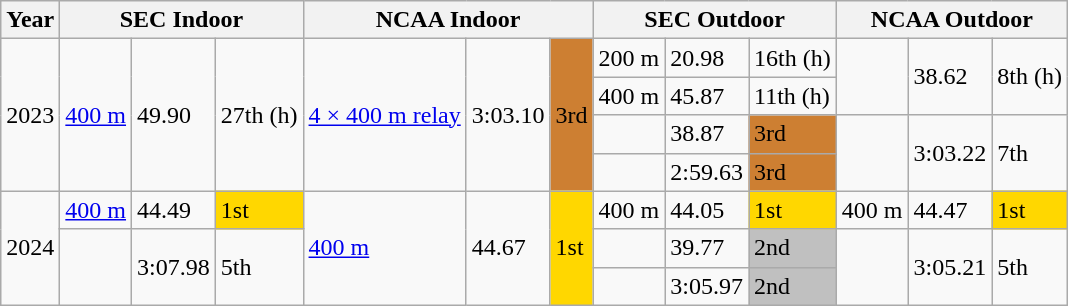<table class="wikitable">
<tr>
<th>Year</th>
<th colspan="3">SEC Indoor</th>
<th colspan="3">NCAA Indoor</th>
<th colspan="3">SEC Outdoor</th>
<th colspan="3">NCAA Outdoor</th>
</tr>
<tr>
<td rowspan="4">2023</td>
<td rowspan="4"><a href='#'>400 m</a></td>
<td rowspan="4">49.90</td>
<td rowspan="4">27th (h)</td>
<td rowspan="4"><a href='#'>4 × 400 m relay</a></td>
<td rowspan="4">3:03.10</td>
<td rowspan="4" bgcolor=#CD7F32>3rd</td>
<td>200 m</td>
<td>20.98</td>
<td>16th (h)</td>
<td rowspan="2"></td>
<td rowspan="2">38.62</td>
<td rowspan="2">8th (h)</td>
</tr>
<tr>
<td>400 m</td>
<td>45.87</td>
<td>11th (h)</td>
</tr>
<tr>
<td></td>
<td>38.87</td>
<td bgcolor=#CD7F32>3rd</td>
<td rowspan="2"></td>
<td rowspan="2">3:03.22</td>
<td rowspan="2">7th</td>
</tr>
<tr>
<td></td>
<td>2:59.63</td>
<td bgcolor=#CD7F32>3rd</td>
</tr>
<tr>
<td rowspan="3">2024</td>
<td><a href='#'>400 m</a></td>
<td>44.49</td>
<td bgcolor=gold>1st</td>
<td rowspan="3"><a href='#'>400 m</a></td>
<td rowspan="3">44.67</td>
<td rowspan="3" bgcolor="gold">1st</td>
<td>400 m</td>
<td>44.05</td>
<td bgcolor="gold">1st</td>
<td>400 m</td>
<td>44.47</td>
<td bgcolor="gold">1st</td>
</tr>
<tr>
<td rowspan="2"></td>
<td rowspan="2">3:07.98</td>
<td rowspan="2">5th</td>
<td></td>
<td>39.77</td>
<td bgcolor=silver>2nd</td>
<td rowspan="2"></td>
<td rowspan="2">3:05.21</td>
<td rowspan="2">5th</td>
</tr>
<tr>
<td></td>
<td>3:05.97</td>
<td bgcolor=silver>2nd</td>
</tr>
</table>
